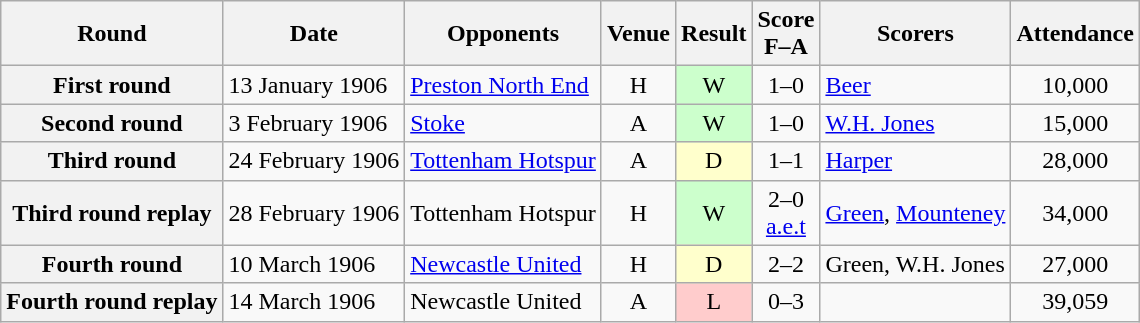<table class="wikitable plainrowheaders" style="text-align:center">
<tr>
<th scope="col">Round</th>
<th scope="col">Date</th>
<th scope="col">Opponents</th>
<th scope="col">Venue</th>
<th scope="col">Result</th>
<th scope="col">Score<br>F–A</th>
<th scope="col">Scorers</th>
<th scope="col">Attendance</th>
</tr>
<tr>
<th scope="row">First round</th>
<td align="left">13 January 1906</td>
<td align="left"><a href='#'>Preston North End</a></td>
<td>H</td>
<td style=background:#cfc>W</td>
<td>1–0</td>
<td align="left"><a href='#'>Beer</a></td>
<td>10,000</td>
</tr>
<tr>
<th scope="row">Second round</th>
<td align="left">3 February 1906</td>
<td align="left"><a href='#'>Stoke</a></td>
<td>A</td>
<td style=background:#cfc>W</td>
<td>1–0</td>
<td align="left"><a href='#'>W.H. Jones</a></td>
<td>15,000</td>
</tr>
<tr>
<th scope="row">Third round</th>
<td align="left">24 February 1906</td>
<td align="left"><a href='#'>Tottenham Hotspur</a></td>
<td>A</td>
<td style=background:#ffc>D</td>
<td>1–1</td>
<td align="left"><a href='#'>Harper</a></td>
<td>28,000</td>
</tr>
<tr>
<th scope="row">Third round replay</th>
<td align="left">28 February 1906</td>
<td align="left">Tottenham Hotspur</td>
<td>H</td>
<td style=background:#cfc>W</td>
<td>2–0<br><a href='#'>a.e.t</a></td>
<td align="left"><a href='#'>Green</a>, <a href='#'>Mounteney</a></td>
<td>34,000</td>
</tr>
<tr>
<th scope="row">Fourth round</th>
<td align="left">10 March 1906</td>
<td align="left"><a href='#'>Newcastle United</a></td>
<td>H</td>
<td style=background:#ffc>D</td>
<td>2–2</td>
<td align="left">Green, W.H. Jones</td>
<td>27,000</td>
</tr>
<tr>
<th scope="row">Fourth round replay</th>
<td align="left">14 March 1906</td>
<td align="left">Newcastle United</td>
<td>A</td>
<td style=background:#fcc>L</td>
<td>0–3</td>
<td></td>
<td>39,059</td>
</tr>
</table>
